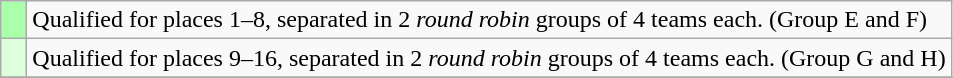<table class="wikitable">
<tr>
<td width=10px bgcolor=#aaffaa></td>
<td>Qualified for places 1–8, separated in 2 <em>round robin</em> groups of 4 teams each. (Group E and F)</td>
</tr>
<tr>
<td width=10px bgcolor=#ddffdd></td>
<td>Qualified for places 9–16, separated in 2 <em>round robin</em> groups of 4 teams each. (Group G and H)</td>
</tr>
<tr>
</tr>
</table>
